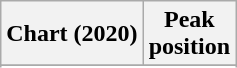<table class="wikitable sortable plainrowheaders" style="text-align:center">
<tr>
<th scope="col">Chart (2020)</th>
<th scope="col">Peak<br>position</th>
</tr>
<tr>
</tr>
<tr>
</tr>
</table>
